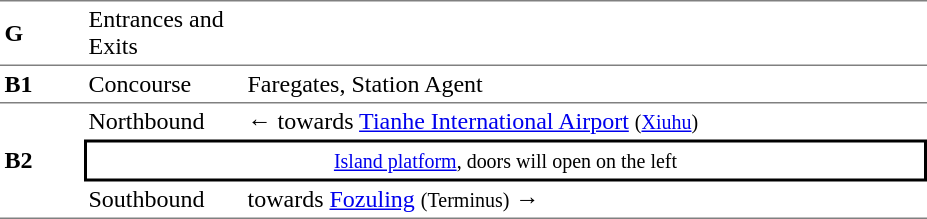<table table border=0 cellspacing=0 cellpadding=3>
<tr>
<td style="border-top:solid 1px gray;border-bottom:solid 1px gray;" width=50><strong>G</strong></td>
<td style="border-top:solid 1px gray;border-bottom:solid 1px gray;" width=100>Entrances and Exits</td>
<td style="border-top:solid 1px gray;border-bottom:solid 1px gray;" width=450></td>
</tr>
<tr>
<td style="border-top:solid 0px gray;border-bottom:solid 1px gray;" width=50><strong>B1</strong></td>
<td style="border-top:solid 0px gray;border-bottom:solid 1px gray;" width=100>Concourse</td>
<td style="border-top:solid 0px gray;border-bottom:solid 1px gray;" width=450>Faregates, Station Agent</td>
</tr>
<tr>
<td style="border-bottom:solid 1px gray;" rowspan=3><strong>B2</strong></td>
<td>Northbound</td>
<td>←  towards <a href='#'>Tianhe International Airport</a> <small>(<a href='#'>Xiuhu</a>)</small></td>
</tr>
<tr>
<td style="border-right:solid 2px black;border-left:solid 2px black;border-top:solid 2px black;border-bottom:solid 2px black;text-align:center;" colspan=2><small><a href='#'>Island platform</a>, doors will open on the left</small></td>
</tr>
<tr>
<td style="border-bottom:solid 1px gray;">Southbound</td>
<td style="border-bottom:solid 1px gray;"> towards <a href='#'>Fozuling</a> <small>(Terminus)</small> →</td>
</tr>
</table>
